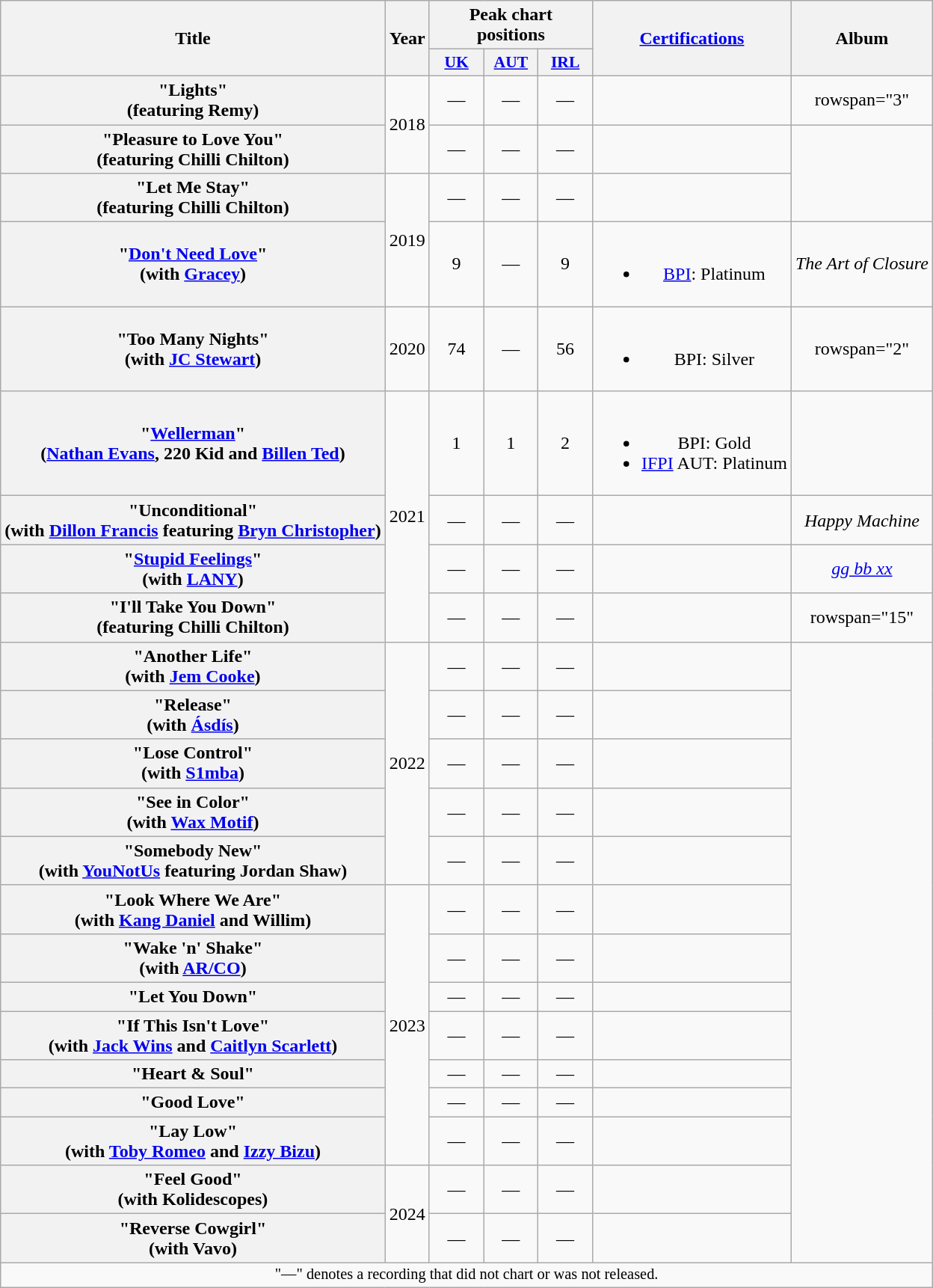<table class="wikitable plainrowheaders" style="text-align:center;">
<tr>
<th scope="col" rowspan="2">Title</th>
<th scope="col" rowspan="2">Year</th>
<th scope="col" colspan="3">Peak chart positions</th>
<th scope="col" rowspan="2"><a href='#'>Certifications</a></th>
<th scope="col" rowspan="2">Album</th>
</tr>
<tr>
<th scope="col" style="width:2.9em;font-size:90%;"><a href='#'>UK</a><br></th>
<th scope="col" style="width:2.9em;font-size:90%;"><a href='#'>AUT</a><br></th>
<th scope="col" style="width:2.9em;font-size:90%;"><a href='#'>IRL</a><br></th>
</tr>
<tr>
<th scope="row">"Lights"<br><span>(featuring Remy)</span></th>
<td rowspan="2">2018</td>
<td>—</td>
<td>—</td>
<td>—</td>
<td></td>
<td>rowspan="3"</td>
</tr>
<tr>
<th scope="row">"Pleasure to Love You"<br><span>(featuring Chilli Chilton)</span></th>
<td>—</td>
<td>—</td>
<td>—</td>
<td></td>
</tr>
<tr>
<th scope="row">"Let Me Stay"<br><span>(featuring Chilli Chilton)</span></th>
<td rowspan="2">2019</td>
<td>—</td>
<td>—</td>
<td>—</td>
<td></td>
</tr>
<tr>
<th scope="row">"<a href='#'>Don't Need Love</a>"<br><span>(with <a href='#'>Gracey</a>)</span></th>
<td>9<br></td>
<td>—</td>
<td>9</td>
<td><br><ul><li><a href='#'>BPI</a>: Platinum</li></ul></td>
<td><em>The Art of Closure</em></td>
</tr>
<tr>
<th scope="row">"Too Many Nights"<br><span>(with <a href='#'>JC Stewart</a>)</span></th>
<td>2020</td>
<td>74<br></td>
<td>—</td>
<td>56</td>
<td><br><ul><li>BPI: Silver</li></ul></td>
<td>rowspan="2" </td>
</tr>
<tr>
<th scope="row">"<a href='#'>Wellerman</a>"<br><span>(<a href='#'>Nathan Evans</a>, 220 Kid and <a href='#'>Billen Ted</a>)</span></th>
<td rowspan="4">2021</td>
<td>1<br></td>
<td>1</td>
<td>2<br></td>
<td><br><ul><li>BPI: Gold</li><li><a href='#'>IFPI</a> AUT: Platinum</li></ul></td>
</tr>
<tr>
<th scope="row">"Unconditional" <br><span>(with <a href='#'>Dillon Francis</a> featuring <a href='#'>Bryn Christopher</a>)</span></th>
<td>—</td>
<td>—</td>
<td>—</td>
<td></td>
<td><em>Happy Machine</em></td>
</tr>
<tr>
<th scope="row">"<a href='#'>Stupid Feelings</a>"<br><span>(with <a href='#'>LANY</a>)</span></th>
<td>—</td>
<td>—</td>
<td>—</td>
<td></td>
<td><em><a href='#'>gg bb xx</a></em></td>
</tr>
<tr>
<th scope="row">"I'll Take You Down"<br><span>(featuring Chilli Chilton)</span></th>
<td>—</td>
<td>—</td>
<td>—</td>
<td></td>
<td>rowspan="15"</td>
</tr>
<tr>
<th scope="row">"Another Life"<br><span>(with <a href='#'>Jem Cooke</a>)</span></th>
<td rowspan="5">2022</td>
<td>—</td>
<td>—</td>
<td>—</td>
<td></td>
</tr>
<tr>
<th scope="row">"Release"<br><span>(with <a href='#'>Ásdís</a>)</span></th>
<td>—</td>
<td>—</td>
<td>—</td>
<td></td>
</tr>
<tr>
<th scope="row">"Lose Control"<br><span>(with <a href='#'>S1mba</a>)</span></th>
<td>—</td>
<td>—</td>
<td>—</td>
<td></td>
</tr>
<tr>
<th scope="row">"See in Color"<br><span>(with <a href='#'>Wax Motif</a>)</span></th>
<td>—</td>
<td>—</td>
<td>—</td>
<td></td>
</tr>
<tr>
<th scope="row">"Somebody New"<br><span>(with <a href='#'>YouNotUs</a> featuring Jordan Shaw)</span></th>
<td>—</td>
<td>—</td>
<td>—</td>
<td></td>
</tr>
<tr>
<th scope="row">"Look Where We Are"<br><span>(with <a href='#'>Kang Daniel</a> and Willim)</span></th>
<td rowspan="7">2023</td>
<td>—</td>
<td>—</td>
<td>—</td>
<td></td>
</tr>
<tr>
<th scope="row">"Wake 'n' Shake"<br><span>(with <a href='#'>AR/CO</a>)</span></th>
<td>—</td>
<td>—</td>
<td>—</td>
<td></td>
</tr>
<tr>
<th scope="row">"Let You Down"</th>
<td>—</td>
<td>—</td>
<td>—</td>
<td></td>
</tr>
<tr>
<th scope="row">"If This Isn't Love"<br><span>(with <a href='#'>Jack Wins</a> and <a href='#'>Caitlyn Scarlett</a>)</span></th>
<td>—</td>
<td>—</td>
<td>—</td>
<td></td>
</tr>
<tr>
<th scope="row">"Heart & Soul"</th>
<td>—</td>
<td>—</td>
<td>—</td>
<td></td>
</tr>
<tr>
<th scope="row">"Good Love"</th>
<td>—</td>
<td>—</td>
<td>—</td>
<td></td>
</tr>
<tr>
<th scope="row">"Lay Low"<br><span>(with <a href='#'>Toby Romeo</a> and <a href='#'>Izzy Bizu</a>)</span></th>
<td>—</td>
<td>—</td>
<td>—</td>
<td></td>
</tr>
<tr>
<th scope="row">"Feel Good"<br><span>(with Kolidescopes)</span></th>
<td rowspan="2">2024</td>
<td>—</td>
<td>—</td>
<td>—</td>
<td></td>
</tr>
<tr>
<th scope="row">"Reverse Cowgirl"<br><span>(with Vavo)</span></th>
<td>—</td>
<td>—</td>
<td>—</td>
<td></td>
</tr>
<tr>
<td colspan="7" style="font-size:85%">"—" denotes a recording that did not chart or was not released.</td>
</tr>
</table>
